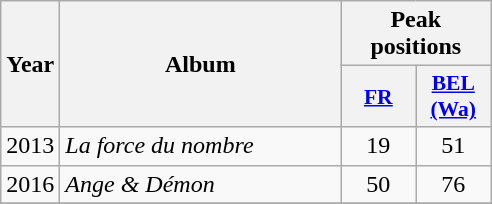<table class="wikitable">
<tr>
<th align="center" rowspan="2" width="10">Year</th>
<th align="center" rowspan="2" width="180">Album</th>
<th align="center" colspan="2" width="20">Peak positions</th>
</tr>
<tr>
<th scope="col" style="width:3em;font-size:90%;"><a href='#'>FR</a><br></th>
<th scope="col" style="width:3em;font-size:90%;"><a href='#'>BEL <br>(Wa)</a><br></th>
</tr>
<tr>
<td style="text-align:center;">2013</td>
<td><em>La force du nombre</em></td>
<td style="text-align:center;">19</td>
<td style="text-align:center;">51</td>
</tr>
<tr>
<td style="text-align:center;">2016</td>
<td><em>Ange & Démon</em></td>
<td style="text-align:center;">50</td>
<td style="text-align:center;">76</td>
</tr>
<tr>
</tr>
</table>
